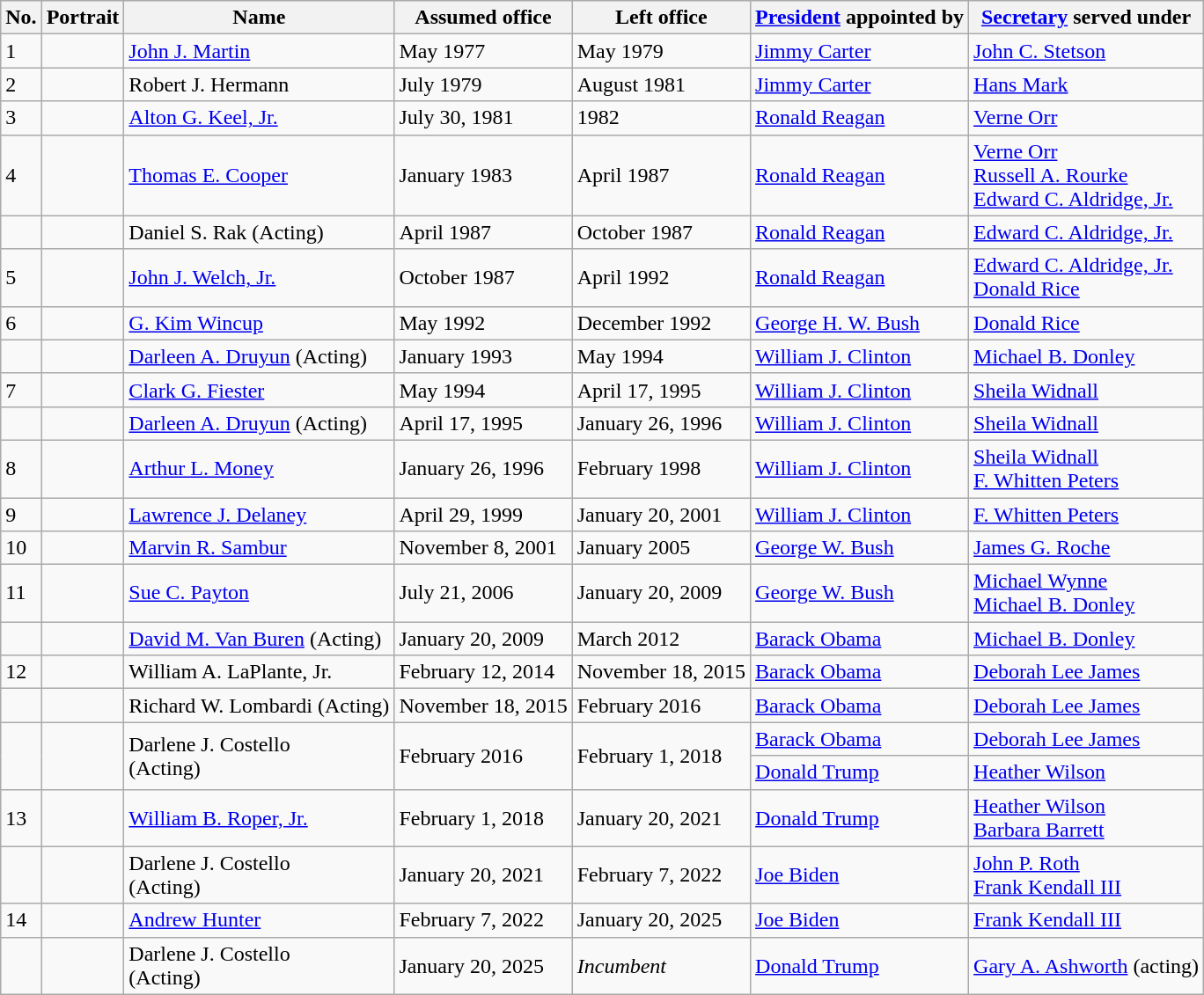<table class="wikitable">
<tr>
<th>No.</th>
<th>Portrait</th>
<th>Name</th>
<th>Assumed office</th>
<th>Left office</th>
<th><a href='#'>President</a> appointed by</th>
<th><a href='#'>Secretary</a> served under</th>
</tr>
<tr>
<td>1</td>
<td></td>
<td><a href='#'>John J. Martin</a></td>
<td>May 1977</td>
<td>May 1979</td>
<td><a href='#'>Jimmy Carter</a></td>
<td><a href='#'>John C. Stetson</a></td>
</tr>
<tr>
<td>2</td>
<td></td>
<td>Robert J. Hermann</td>
<td>July 1979</td>
<td>August 1981</td>
<td><a href='#'>Jimmy Carter</a></td>
<td><a href='#'>Hans Mark</a></td>
</tr>
<tr>
<td>3</td>
<td></td>
<td><a href='#'>Alton G. Keel, Jr.</a></td>
<td>July 30, 1981</td>
<td>1982</td>
<td><a href='#'>Ronald Reagan</a></td>
<td><a href='#'>Verne Orr</a></td>
</tr>
<tr>
<td>4</td>
<td></td>
<td><a href='#'>Thomas E. Cooper</a></td>
<td>January 1983</td>
<td>April 1987</td>
<td><a href='#'>Ronald Reagan</a></td>
<td><a href='#'>Verne Orr</a><br><a href='#'>Russell A. Rourke</a><br><a href='#'>Edward C. Aldridge, Jr.</a></td>
</tr>
<tr>
<td></td>
<td></td>
<td>Daniel S. Rak (Acting)</td>
<td>April 1987</td>
<td>October 1987</td>
<td><a href='#'>Ronald Reagan</a></td>
<td><a href='#'>Edward C. Aldridge, Jr.</a></td>
</tr>
<tr>
<td>5</td>
<td></td>
<td><a href='#'>John J. Welch, Jr.</a></td>
<td>October 1987</td>
<td>April 1992</td>
<td><a href='#'>Ronald Reagan</a></td>
<td><a href='#'>Edward C. Aldridge, Jr.</a><br><a href='#'>Donald Rice</a></td>
</tr>
<tr>
<td>6</td>
<td></td>
<td><a href='#'>G. Kim Wincup</a></td>
<td>May 1992</td>
<td>December 1992</td>
<td><a href='#'>George H. W. Bush</a></td>
<td><a href='#'>Donald Rice</a></td>
</tr>
<tr>
<td></td>
<td></td>
<td><a href='#'>Darleen A. Druyun</a> (Acting)</td>
<td>January 1993</td>
<td>May 1994</td>
<td><a href='#'>William J. Clinton</a></td>
<td><a href='#'>Michael B. Donley</a></td>
</tr>
<tr>
<td>7</td>
<td></td>
<td><a href='#'>Clark G. Fiester</a></td>
<td>May 1994</td>
<td>April 17, 1995</td>
<td><a href='#'>William J. Clinton</a></td>
<td><a href='#'>Sheila Widnall</a></td>
</tr>
<tr>
<td></td>
<td></td>
<td><a href='#'>Darleen A. Druyun</a> (Acting)</td>
<td>April 17, 1995</td>
<td>January 26, 1996</td>
<td><a href='#'>William J. Clinton</a></td>
<td><a href='#'>Sheila Widnall</a></td>
</tr>
<tr>
<td>8</td>
<td></td>
<td><a href='#'>Arthur L. Money</a></td>
<td>January 26, 1996</td>
<td>February 1998</td>
<td><a href='#'>William J. Clinton</a></td>
<td><a href='#'>Sheila Widnall</a><br><a href='#'>F. Whitten Peters</a></td>
</tr>
<tr>
<td>9</td>
<td></td>
<td><a href='#'>Lawrence J. Delaney</a></td>
<td>April 29, 1999</td>
<td>January 20, 2001</td>
<td><a href='#'>William J. Clinton</a></td>
<td><a href='#'>F. Whitten Peters</a></td>
</tr>
<tr>
<td>10</td>
<td></td>
<td><a href='#'>Marvin R. Sambur</a></td>
<td>November 8, 2001</td>
<td>January 2005</td>
<td><a href='#'>George W. Bush</a></td>
<td><a href='#'>James G. Roche</a></td>
</tr>
<tr>
<td>11</td>
<td></td>
<td><a href='#'>Sue C. Payton</a></td>
<td>July 21, 2006</td>
<td>January 20, 2009</td>
<td><a href='#'>George W. Bush</a></td>
<td><a href='#'>Michael Wynne</a><br><a href='#'>Michael B. Donley</a></td>
</tr>
<tr>
<td></td>
<td></td>
<td><a href='#'>David M. Van Buren</a> (Acting)</td>
<td>January 20, 2009</td>
<td>March 2012</td>
<td><a href='#'>Barack Obama</a></td>
<td><a href='#'>Michael B. Donley</a></td>
</tr>
<tr>
<td>12</td>
<td></td>
<td>William A. LaPlante, Jr.</td>
<td>February 12, 2014</td>
<td>November 18, 2015</td>
<td><a href='#'>Barack Obama</a></td>
<td><a href='#'>Deborah Lee James</a></td>
</tr>
<tr>
<td></td>
<td></td>
<td>Richard W. Lombardi (Acting)</td>
<td>November 18, 2015</td>
<td>February 2016</td>
<td><a href='#'>Barack Obama</a></td>
<td><a href='#'>Deborah Lee James</a></td>
</tr>
<tr>
<td rowspan="2"></td>
<td rowspan="2"></td>
<td rowspan="2">Darlene J. Costello<br>(Acting)</td>
<td rowspan="2">February 2016</td>
<td rowspan="2">February 1, 2018</td>
<td><a href='#'>Barack Obama</a></td>
<td><a href='#'>Deborah Lee James</a></td>
</tr>
<tr>
<td><a href='#'>Donald Trump</a></td>
<td><a href='#'>Heather Wilson</a></td>
</tr>
<tr>
<td>13</td>
<td></td>
<td><a href='#'>William B. Roper, Jr.</a></td>
<td>February 1, 2018</td>
<td>January 20, 2021</td>
<td><a href='#'>Donald Trump</a></td>
<td><a href='#'>Heather Wilson</a><br><a href='#'>Barbara Barrett</a></td>
</tr>
<tr>
<td></td>
<td></td>
<td>Darlene J. Costello<br>(Acting)</td>
<td>January 20, 2021</td>
<td>February 7, 2022</td>
<td><a href='#'>Joe Biden</a></td>
<td><a href='#'>John P. Roth</a><br><a href='#'>Frank Kendall III</a></td>
</tr>
<tr>
<td>14</td>
<td></td>
<td><a href='#'>Andrew Hunter</a></td>
<td>February 7, 2022</td>
<td>January 20, 2025</td>
<td><a href='#'>Joe Biden</a></td>
<td><a href='#'>Frank Kendall III</a></td>
</tr>
<tr>
<td></td>
<td></td>
<td>Darlene J. Costello<br>(Acting)</td>
<td>January 20, 2025</td>
<td><em>Incumbent</em></td>
<td><a href='#'>Donald Trump</a></td>
<td><a href='#'>Gary A. Ashworth</a> (acting)</td>
</tr>
</table>
